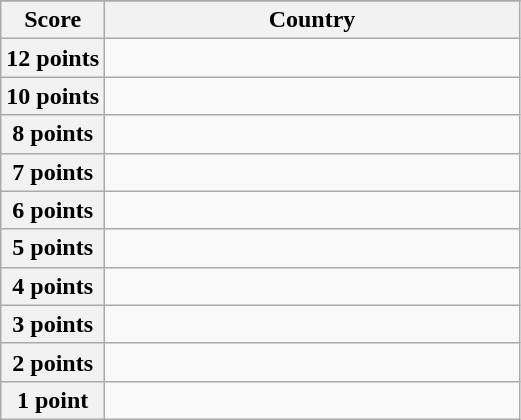<table class="wikitable">
<tr>
</tr>
<tr>
<th scope="col" width="20%">Score</th>
<th scope="col">Country</th>
</tr>
<tr>
<th scope="row">12 points</th>
<td></td>
</tr>
<tr>
<th scope="row">10 points</th>
<td></td>
</tr>
<tr>
<th scope="row">8 points</th>
<td></td>
</tr>
<tr>
<th scope="row">7 points</th>
<td></td>
</tr>
<tr>
<th scope="row">6 points</th>
<td></td>
</tr>
<tr>
<th scope="row">5 points</th>
<td></td>
</tr>
<tr>
<th scope="row">4 points</th>
<td></td>
</tr>
<tr>
<th scope="row">3 points</th>
<td></td>
</tr>
<tr>
<th scope="row">2 points</th>
<td></td>
</tr>
<tr>
<th scope="row">1 point</th>
<td></td>
</tr>
</table>
